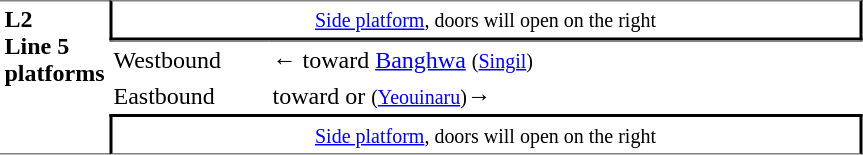<table table border=0 cellspacing=0 cellpadding=3>
<tr>
<td style="border-top:solid 1px gray;border-bottom:solid 1px gray;" width=50 rowspan=10 valign=top><strong>L2<br>Line 5 platforms</strong></td>
<td style="border-top:solid 1px gray;border-right:solid 2px black;border-left:solid 2px black;border-bottom:solid 2px black;text-align:center;" colspan=2><small><a href='#'>Side platform</a>, doors will open on the right</small></td>
</tr>
<tr>
<td style="border-bottom:solid 0px gray;border-top:solid 1px gray;" width=100>Westbound</td>
<td style="border-bottom:solid 0px gray;border-top:solid 1px gray;" width=390>←  toward <a href='#'>Banghwa</a> <small>(<a href='#'>Singil</a>)</small></td>
</tr>
<tr>
<td>Eastbound</td>
<td>  toward  or  <small>(<a href='#'>Yeouinaru</a>)</small>→</td>
</tr>
<tr>
<td style="border-top:solid 2px black;border-right:solid 2px black;border-left:solid 2px black;border-bottom:solid 1px gray;text-align:center;" colspan=2><small><a href='#'>Side platform</a>, doors will open on the right</small></td>
</tr>
</table>
